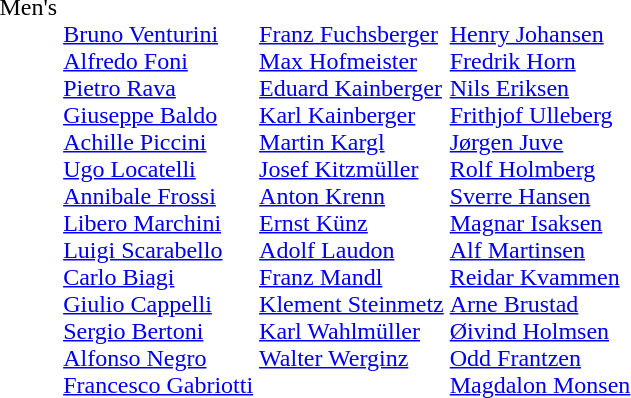<table>
<tr valign="top">
<td>Men's</td>
<td><br><a href='#'>Bruno Venturini</a><br> <a href='#'>Alfredo Foni</a><br> <a href='#'>Pietro Rava</a><br> <a href='#'>Giuseppe Baldo</a><br> <a href='#'>Achille Piccini</a><br> <a href='#'>Ugo Locatelli</a><br> <a href='#'>Annibale Frossi</a><br> <a href='#'>Libero Marchini</a><br> <a href='#'>Luigi Scarabello</a><br> <a href='#'>Carlo Biagi</a><br> <a href='#'>Giulio Cappelli</a><br> <a href='#'>Sergio Bertoni</a><br> <a href='#'>Alfonso Negro</a><br> <a href='#'>Francesco Gabriotti</a></td>
<td><br><a href='#'>Franz Fuchsberger</a> <br> <a href='#'>Max Hofmeister</a> <br> <a href='#'>Eduard Kainberger</a><br> <a href='#'>Karl Kainberger</a><br> <a href='#'>Martin Kargl</a><br> <a href='#'>Josef Kitzmüller</a><br> <a href='#'>Anton Krenn</a><br> <a href='#'>Ernst Künz</a><br> <a href='#'>Adolf Laudon</a><br> <a href='#'>Franz Mandl</a><br> <a href='#'>Klement Steinmetz</a><br> <a href='#'>Karl Wahlmüller</a> <br> <a href='#'>Walter Werginz</a></td>
<td><br><a href='#'>Henry Johansen</a><br> <a href='#'>Fredrik Horn</a><br> <a href='#'>Nils Eriksen</a><br> <a href='#'>Frithjof Ulleberg</a><br> <a href='#'>Jørgen Juve</a><br> <a href='#'>Rolf Holmberg</a><br> <a href='#'>Sverre Hansen</a><br> <a href='#'>Magnar Isaksen</a><br> <a href='#'>Alf Martinsen</a><br> <a href='#'>Reidar Kvammen</a><br> <a href='#'>Arne Brustad</a><br> <a href='#'>Øivind Holmsen</a><br> <a href='#'>Odd Frantzen</a><br> <a href='#'>Magdalon Monsen</a></td>
</tr>
</table>
